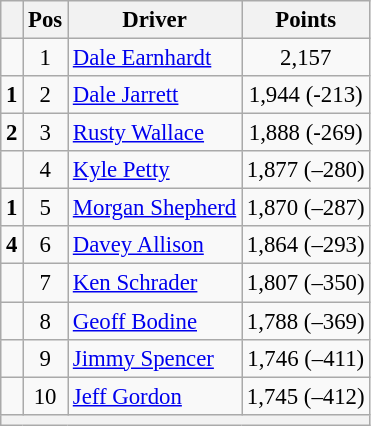<table class="wikitable" style="font-size: 95%;">
<tr>
<th></th>
<th>Pos</th>
<th>Driver</th>
<th>Points</th>
</tr>
<tr>
<td align="left"></td>
<td style="text-align:center;">1</td>
<td><a href='#'>Dale Earnhardt</a></td>
<td style="text-align:center;">2,157</td>
</tr>
<tr>
<td align="left"> <strong>1</strong></td>
<td style="text-align:center;">2</td>
<td><a href='#'>Dale Jarrett</a></td>
<td style="text-align:center;">1,944 (-213)</td>
</tr>
<tr>
<td align="left"> <strong>2</strong></td>
<td style="text-align:center;">3</td>
<td><a href='#'>Rusty Wallace</a></td>
<td style="text-align:center;">1,888 (-269)</td>
</tr>
<tr>
<td align="left"></td>
<td style="text-align:center;">4</td>
<td><a href='#'>Kyle Petty</a></td>
<td style="text-align:center;">1,877 (–280)</td>
</tr>
<tr>
<td align="left"> <strong>1</strong></td>
<td style="text-align:center;">5</td>
<td><a href='#'>Morgan Shepherd</a></td>
<td style="text-align:center;">1,870 (–287)</td>
</tr>
<tr>
<td align="left"> <strong>4</strong></td>
<td style="text-align:center;">6</td>
<td><a href='#'>Davey Allison</a></td>
<td style="text-align:center;">1,864 (–293)</td>
</tr>
<tr>
<td align="left"></td>
<td style="text-align:center;">7</td>
<td><a href='#'>Ken Schrader</a></td>
<td style="text-align:center;">1,807 (–350)</td>
</tr>
<tr>
<td align="left"></td>
<td style="text-align:center;">8</td>
<td><a href='#'>Geoff Bodine</a></td>
<td style="text-align:center;">1,788 (–369)</td>
</tr>
<tr>
<td align="left"></td>
<td style="text-align:center;">9</td>
<td><a href='#'>Jimmy Spencer</a></td>
<td style="text-align:center;">1,746 (–411)</td>
</tr>
<tr>
<td align="left"></td>
<td style="text-align:center;">10</td>
<td><a href='#'>Jeff Gordon</a></td>
<td style="text-align:center;">1,745 (–412)</td>
</tr>
<tr class="sortbottom">
<th colspan="9"></th>
</tr>
</table>
